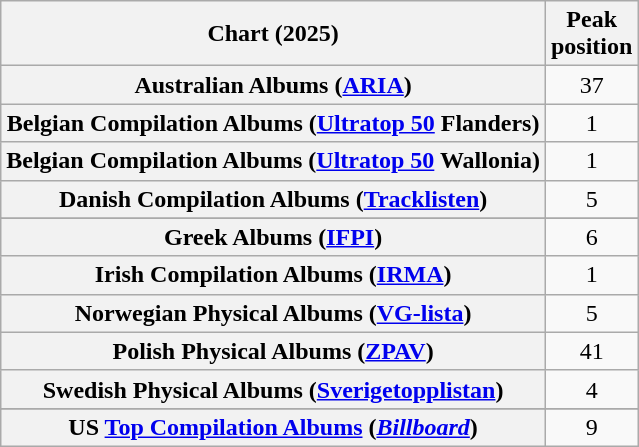<table class="wikitable sortable plainrowheaders" style="text-align:center">
<tr>
<th scope="col">Chart (2025)</th>
<th scope="col">Peak<br>position</th>
</tr>
<tr>
<th scope="row">Australian Albums (<a href='#'>ARIA</a>)</th>
<td>37</td>
</tr>
<tr>
<th scope="row">Belgian Compilation Albums (<a href='#'>Ultratop 50</a> Flanders)</th>
<td>1</td>
</tr>
<tr>
<th scope="row">Belgian Compilation Albums (<a href='#'>Ultratop 50</a> Wallonia)</th>
<td>1</td>
</tr>
<tr>
<th scope="row">Danish Compilation Albums (<a href='#'>Tracklisten</a>)</th>
<td>5</td>
</tr>
<tr>
</tr>
<tr>
</tr>
<tr>
<th scope="row">Greek Albums (<a href='#'>IFPI</a>)</th>
<td>6</td>
</tr>
<tr>
<th scope="row">Irish Compilation Albums (<a href='#'>IRMA</a>)</th>
<td>1</td>
</tr>
<tr>
<th scope="row">Norwegian Physical Albums (<a href='#'>VG-lista</a>)</th>
<td>5</td>
</tr>
<tr>
<th scope="row">Polish Physical Albums (<a href='#'>ZPAV</a>)</th>
<td>41</td>
</tr>
<tr>
<th scope="row">Swedish Physical Albums (<a href='#'>Sverigetopplistan</a>)</th>
<td>4</td>
</tr>
<tr>
</tr>
<tr>
<th scope="row">US <a href='#'>Top Compilation Albums</a> (<em><a href='#'>Billboard</a></em>)</th>
<td>9</td>
</tr>
</table>
